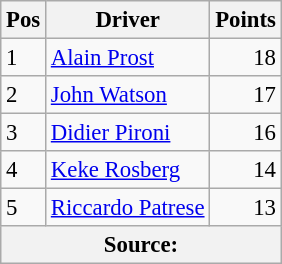<table class="wikitable" style="font-size: 95%;">
<tr>
<th>Pos</th>
<th>Driver</th>
<th>Points</th>
</tr>
<tr>
<td>1</td>
<td> <a href='#'>Alain Prost</a></td>
<td align="right">18</td>
</tr>
<tr>
<td>2</td>
<td> <a href='#'>John Watson</a></td>
<td align="right">17</td>
</tr>
<tr>
<td>3</td>
<td> <a href='#'>Didier Pironi</a></td>
<td align="right">16</td>
</tr>
<tr>
<td>4</td>
<td> <a href='#'>Keke Rosberg</a></td>
<td align="right">14</td>
</tr>
<tr>
<td>5</td>
<td> <a href='#'>Riccardo Patrese</a></td>
<td align="right">13</td>
</tr>
<tr>
<th colspan=4>Source: </th>
</tr>
</table>
